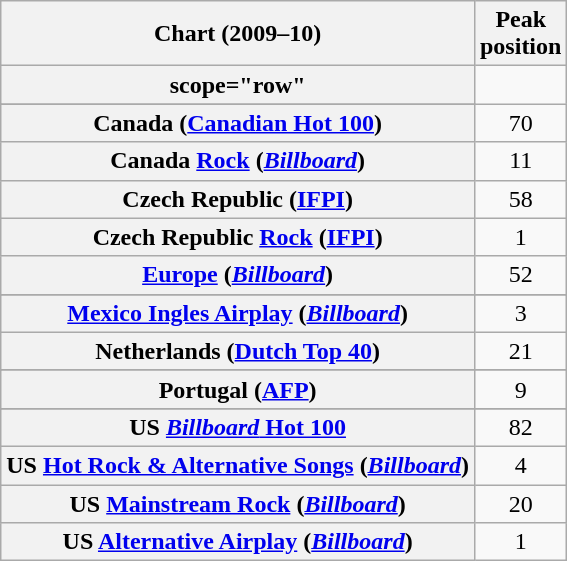<table class="wikitable sortable plainrowheaders" style="text-align:center">
<tr>
<th scope="col">Chart (2009–10)</th>
<th scope="col">Peak<br>position</th>
</tr>
<tr>
<th>scope="row" </th>
</tr>
<tr>
</tr>
<tr>
</tr>
<tr>
<th scope="row">Canada (<a href='#'>Canadian Hot 100</a>)</th>
<td>70</td>
</tr>
<tr>
<th scope="row">Canada <a href='#'>Rock</a> (<em><a href='#'>Billboard</a></em>)</th>
<td>11</td>
</tr>
<tr>
<th scope="row">Czech Republic (<a href='#'>IFPI</a>)</th>
<td>58</td>
</tr>
<tr>
<th scope="row">Czech Republic <a href='#'>Rock</a> (<a href='#'>IFPI</a>)</th>
<td>1</td>
</tr>
<tr>
<th scope="row"><a href='#'>Europe</a> (<em><a href='#'>Billboard</a></em>)</th>
<td>52</td>
</tr>
<tr>
</tr>
<tr>
<th scope="row"><a href='#'>Mexico Ingles Airplay</a> (<em><a href='#'>Billboard</a></em>)</th>
<td>3</td>
</tr>
<tr>
<th scope="row">Netherlands (<a href='#'>Dutch Top 40</a>)</th>
<td>21</td>
</tr>
<tr>
</tr>
<tr>
<th scope="row">Portugal (<a href='#'>AFP</a>)</th>
<td>9</td>
</tr>
<tr>
</tr>
<tr>
</tr>
<tr>
<th scope="row">US <a href='#'><em>Billboard</em> Hot 100</a></th>
<td>82</td>
</tr>
<tr>
<th scope="row">US <a href='#'>Hot Rock & Alternative Songs</a> (<em><a href='#'>Billboard</a></em>)</th>
<td>4</td>
</tr>
<tr>
<th scope="row">US <a href='#'>Mainstream Rock</a> (<em><a href='#'>Billboard</a></em>)</th>
<td>20</td>
</tr>
<tr>
<th scope="row">US <a href='#'>Alternative Airplay</a> (<em><a href='#'>Billboard</a></em>)</th>
<td>1</td>
</tr>
</table>
